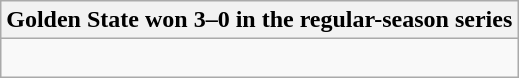<table class="wikitable collapsible collapsed">
<tr>
<th>Golden State won 3–0 in the regular-season series</th>
</tr>
<tr>
<td><br>

</td>
</tr>
</table>
